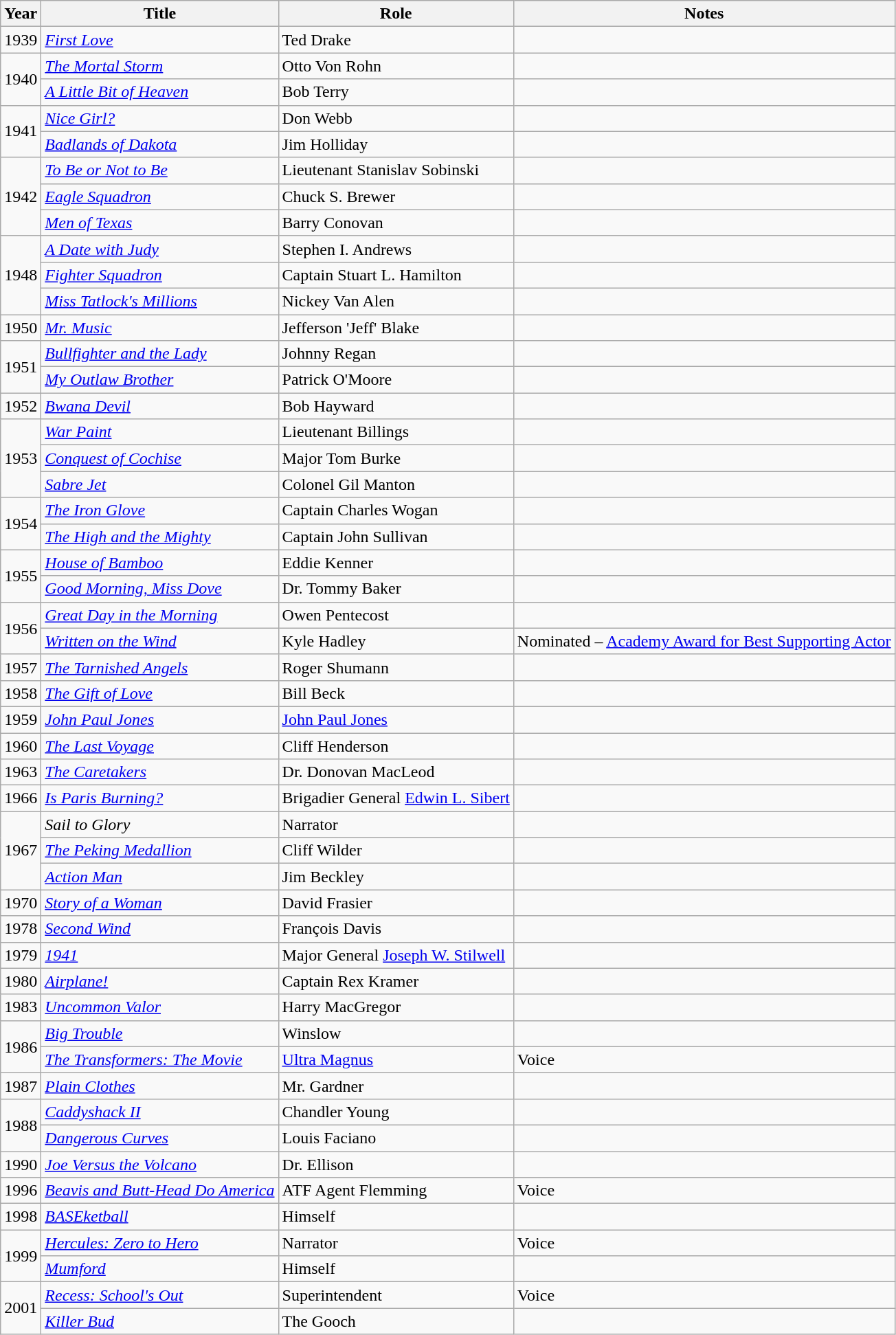<table class="wikitable sortable">
<tr>
<th>Year</th>
<th>Title</th>
<th>Role</th>
<th>Notes</th>
</tr>
<tr>
<td>1939</td>
<td><em><a href='#'>First Love</a></em></td>
<td>Ted Drake</td>
<td></td>
</tr>
<tr>
<td rowspan="2">1940</td>
<td><em><a href='#'>The Mortal Storm</a></em></td>
<td>Otto Von Rohn</td>
<td></td>
</tr>
<tr>
<td><em><a href='#'>A Little Bit of Heaven</a></em></td>
<td>Bob Terry</td>
<td></td>
</tr>
<tr>
<td rowspan="2">1941</td>
<td><em><a href='#'>Nice Girl?</a></em></td>
<td>Don Webb</td>
<td></td>
</tr>
<tr>
<td><em><a href='#'>Badlands of Dakota</a></em></td>
<td>Jim Holliday</td>
<td></td>
</tr>
<tr>
<td rowspan="3">1942</td>
<td><em><a href='#'>To Be or Not to Be</a></em></td>
<td>Lieutenant Stanislav Sobinski</td>
<td></td>
</tr>
<tr>
<td><em><a href='#'>Eagle Squadron</a></em></td>
<td>Chuck S. Brewer</td>
<td></td>
</tr>
<tr>
<td><em><a href='#'>Men of Texas</a></em></td>
<td>Barry Conovan</td>
<td></td>
</tr>
<tr>
<td rowspan="3">1948</td>
<td><em><a href='#'>A Date with Judy</a></em></td>
<td>Stephen I. Andrews</td>
<td></td>
</tr>
<tr>
<td><em><a href='#'>Fighter Squadron</a></em></td>
<td>Captain Stuart L. Hamilton</td>
<td></td>
</tr>
<tr>
<td><em><a href='#'>Miss Tatlock's Millions</a></em></td>
<td>Nickey Van Alen</td>
<td></td>
</tr>
<tr>
<td>1950</td>
<td><em><a href='#'>Mr. Music</a></em></td>
<td>Jefferson 'Jeff' Blake</td>
<td></td>
</tr>
<tr>
<td rowspan="2">1951</td>
<td><em><a href='#'>Bullfighter and the Lady</a></em></td>
<td>Johnny Regan</td>
<td></td>
</tr>
<tr>
<td><em><a href='#'>My Outlaw Brother</a></em></td>
<td>Patrick O'Moore</td>
<td></td>
</tr>
<tr>
<td>1952</td>
<td><em><a href='#'>Bwana Devil</a></em></td>
<td>Bob Hayward</td>
<td></td>
</tr>
<tr>
<td rowspan="3">1953</td>
<td><em><a href='#'>War Paint</a></em></td>
<td>Lieutenant Billings</td>
<td></td>
</tr>
<tr>
<td><em><a href='#'>Conquest of Cochise</a></em></td>
<td>Major Tom Burke</td>
<td></td>
</tr>
<tr>
<td><em><a href='#'>Sabre Jet</a></em></td>
<td>Colonel Gil Manton</td>
<td></td>
</tr>
<tr>
<td rowspan="2">1954</td>
<td><em><a href='#'>The Iron Glove</a></em></td>
<td>Captain Charles Wogan</td>
<td></td>
</tr>
<tr>
<td><em><a href='#'>The High and the Mighty</a></em></td>
<td>Captain John Sullivan</td>
<td></td>
</tr>
<tr>
<td rowspan="2">1955</td>
<td><em><a href='#'>House of Bamboo</a></em></td>
<td>Eddie Kenner</td>
<td></td>
</tr>
<tr>
<td><em><a href='#'>Good Morning, Miss Dove</a></em></td>
<td>Dr. Tommy Baker</td>
<td></td>
</tr>
<tr>
<td rowspan="2">1956</td>
<td><em><a href='#'>Great Day in the Morning</a></em></td>
<td>Owen Pentecost</td>
<td></td>
</tr>
<tr>
<td><em><a href='#'>Written on the Wind</a></em></td>
<td>Kyle Hadley</td>
<td>Nominated – <a href='#'>Academy Award for Best Supporting Actor</a></td>
</tr>
<tr>
<td>1957</td>
<td><em><a href='#'>The Tarnished Angels</a></em></td>
<td>Roger Shumann</td>
<td></td>
</tr>
<tr>
<td>1958</td>
<td><em><a href='#'>The Gift of Love</a></em></td>
<td>Bill Beck</td>
<td></td>
</tr>
<tr>
<td>1959</td>
<td><em><a href='#'>John Paul Jones</a></em></td>
<td><a href='#'>John Paul Jones</a></td>
<td></td>
</tr>
<tr>
<td>1960</td>
<td><em><a href='#'>The Last Voyage</a></em></td>
<td>Cliff Henderson</td>
<td></td>
</tr>
<tr>
<td>1963</td>
<td><em><a href='#'>The Caretakers</a></em></td>
<td>Dr. Donovan MacLeod</td>
<td></td>
</tr>
<tr>
<td>1966</td>
<td><em><a href='#'>Is Paris Burning?</a></em></td>
<td>Brigadier General <a href='#'>Edwin L. Sibert</a></td>
<td></td>
</tr>
<tr>
<td rowspan="3">1967</td>
<td><em>Sail to Glory</em></td>
<td>Narrator</td>
<td></td>
</tr>
<tr>
<td><em><a href='#'>The Peking Medallion</a></em></td>
<td>Cliff Wilder</td>
<td></td>
</tr>
<tr>
<td><em><a href='#'>Action Man</a></em></td>
<td>Jim Beckley</td>
<td></td>
</tr>
<tr>
<td>1970</td>
<td><em><a href='#'>Story of a Woman</a></em></td>
<td>David Frasier</td>
<td></td>
</tr>
<tr>
<td>1978</td>
<td><em><a href='#'>Second Wind</a></em></td>
<td>François Davis</td>
<td></td>
</tr>
<tr>
<td>1979</td>
<td><em><a href='#'>1941</a></em></td>
<td>Major General <a href='#'>Joseph W. Stilwell</a></td>
<td></td>
</tr>
<tr>
<td>1980</td>
<td><em><a href='#'>Airplane!</a></em></td>
<td>Captain Rex Kramer</td>
<td></td>
</tr>
<tr>
<td>1983</td>
<td><em><a href='#'>Uncommon Valor</a></em></td>
<td>Harry MacGregor</td>
<td></td>
</tr>
<tr>
<td rowspan="2">1986</td>
<td><em><a href='#'>Big Trouble</a></em></td>
<td>Winslow</td>
<td></td>
</tr>
<tr>
<td><em><a href='#'>The Transformers: The Movie</a></em></td>
<td><a href='#'>Ultra Magnus</a></td>
<td>Voice</td>
</tr>
<tr>
<td>1987</td>
<td><em><a href='#'>Plain Clothes</a></em></td>
<td>Mr. Gardner</td>
<td></td>
</tr>
<tr>
<td rowspan="2">1988</td>
<td><em><a href='#'>Caddyshack II</a></em></td>
<td>Chandler Young</td>
<td></td>
</tr>
<tr>
<td><em><a href='#'>Dangerous Curves</a></em></td>
<td>Louis Faciano</td>
<td></td>
</tr>
<tr>
<td>1990</td>
<td><em><a href='#'>Joe Versus the Volcano</a></em></td>
<td>Dr. Ellison</td>
<td></td>
</tr>
<tr>
<td>1996</td>
<td><em><a href='#'>Beavis and Butt-Head Do America</a></em></td>
<td>ATF Agent Flemming</td>
<td>Voice</td>
</tr>
<tr>
<td>1998</td>
<td><em><a href='#'>BASEketball</a></em></td>
<td>Himself</td>
<td></td>
</tr>
<tr>
<td rowspan="2">1999</td>
<td><em><a href='#'>Hercules: Zero to Hero</a></em></td>
<td>Narrator</td>
<td>Voice</td>
</tr>
<tr>
<td><em><a href='#'>Mumford</a></em></td>
<td>Himself</td>
<td></td>
</tr>
<tr>
<td rowspan="2">2001</td>
<td><em><a href='#'>Recess: School's Out</a></em></td>
<td>Superintendent</td>
<td>Voice</td>
</tr>
<tr>
<td><em><a href='#'>Killer Bud</a></em></td>
<td>The Gooch</td>
<td></td>
</tr>
</table>
